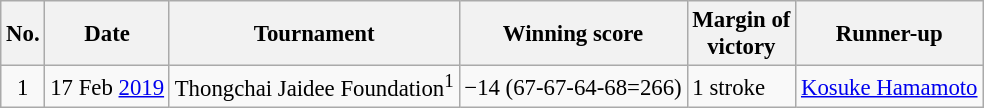<table class="wikitable" style="font-size:95%;">
<tr>
<th>No.</th>
<th>Date</th>
<th>Tournament</th>
<th>Winning score</th>
<th>Margin of<br>victory</th>
<th>Runner-up</th>
</tr>
<tr>
<td align=center>1</td>
<td align=right>17 Feb <a href='#'>2019</a></td>
<td>Thongchai Jaidee Foundation<sup>1</sup></td>
<td>−14 (67-67-64-68=266)</td>
<td>1 stroke</td>
<td> <a href='#'>Kosuke Hamamoto</a></td>
</tr>
</table>
